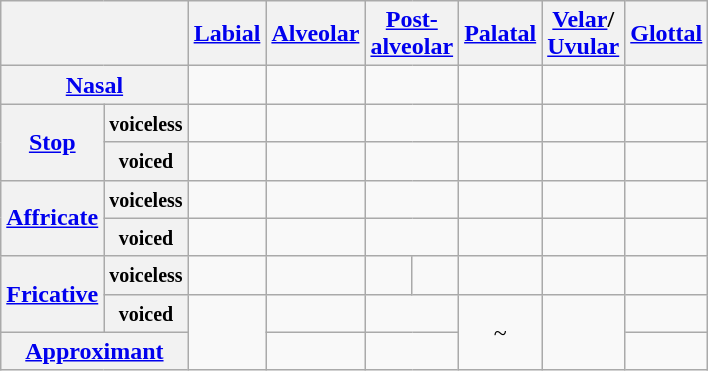<table class="wikitable" style="text-align: center;">
<tr>
<th colspan="2"></th>
<th><a href='#'>Labial</a></th>
<th><a href='#'>Alveolar</a></th>
<th colspan="2"><a href='#'>Post-<br>alveolar</a></th>
<th><a href='#'>Palatal</a></th>
<th><a href='#'>Velar</a>/<br><a href='#'>Uvular</a></th>
<th><a href='#'>Glottal</a></th>
</tr>
<tr>
<th colspan="2"><a href='#'>Nasal</a></th>
<td></td>
<td></td>
<td colspan="2"></td>
<td></td>
<td></td>
<td></td>
</tr>
<tr>
<th rowspan="2"><a href='#'>Stop</a></th>
<th><small>voiceless</small></th>
<td></td>
<td></td>
<td colspan="2"></td>
<td></td>
<td></td>
<td></td>
</tr>
<tr>
<th><small>voiced</small></th>
<td></td>
<td></td>
<td colspan="2"></td>
<td></td>
<td></td>
<td></td>
</tr>
<tr>
<th rowspan="2"><a href='#'>Affricate</a></th>
<th><small>voiceless</small></th>
<td></td>
<td></td>
<td colspan="2"></td>
<td></td>
<td></td>
<td></td>
</tr>
<tr>
<th><small>voiced</small></th>
<td></td>
<td></td>
<td colspan="2"></td>
<td></td>
<td></td>
<td></td>
</tr>
<tr>
<th rowspan="2"><a href='#'>Fricative</a></th>
<th><small>voiceless</small></th>
<td></td>
<td></td>
<td></td>
<td></td>
<td></td>
<td></td>
<td></td>
</tr>
<tr>
<th><small>voiced</small></th>
<td rowspan="2"></td>
<td></td>
<td colspan="2"></td>
<td rowspan="2">~</td>
<td rowspan="2"></td>
<td></td>
</tr>
<tr>
<th colspan="2"><a href='#'>Approximant</a></th>
<td></td>
<td colspan="2"></td>
<td></td>
</tr>
</table>
